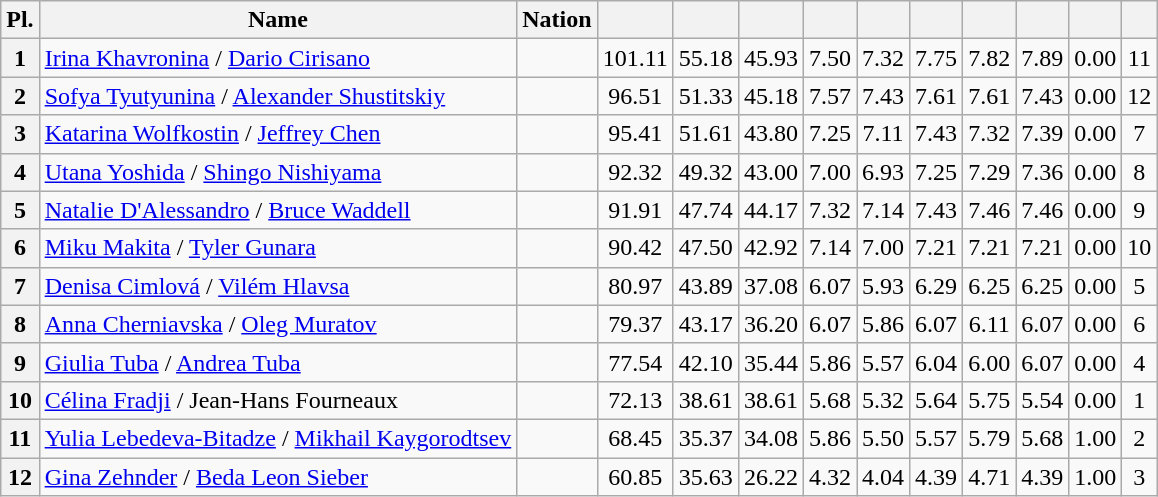<table class="wikitable sortable" style="text-align:center">
<tr>
<th>Pl.</th>
<th>Name</th>
<th>Nation</th>
<th></th>
<th></th>
<th></th>
<th></th>
<th></th>
<th></th>
<th></th>
<th></th>
<th></th>
<th></th>
</tr>
<tr>
<th>1</th>
<td align="left"><a href='#'>Irina Khavronina</a> / <a href='#'>Dario Cirisano</a></td>
<td align="left"></td>
<td>101.11</td>
<td>55.18</td>
<td>45.93</td>
<td>7.50</td>
<td>7.32</td>
<td>7.75</td>
<td>7.82</td>
<td>7.89</td>
<td>0.00</td>
<td>11</td>
</tr>
<tr>
<th>2</th>
<td align="left"><a href='#'>Sofya Tyutyunina</a> / <a href='#'>Alexander Shustitskiy</a></td>
<td align="left"></td>
<td>96.51</td>
<td>51.33</td>
<td>45.18</td>
<td>7.57</td>
<td>7.43</td>
<td>7.61</td>
<td>7.61</td>
<td>7.43</td>
<td>0.00</td>
<td>12</td>
</tr>
<tr>
<th>3</th>
<td align="left"><a href='#'>Katarina Wolfkostin</a> / <a href='#'>Jeffrey Chen</a></td>
<td align="left"></td>
<td>95.41</td>
<td>51.61</td>
<td>43.80</td>
<td>7.25</td>
<td>7.11</td>
<td>7.43</td>
<td>7.32</td>
<td>7.39</td>
<td>0.00</td>
<td>7</td>
</tr>
<tr>
<th>4</th>
<td align="left"><a href='#'>Utana Yoshida</a> / <a href='#'>Shingo Nishiyama</a></td>
<td align="left"></td>
<td>92.32</td>
<td>49.32</td>
<td>43.00</td>
<td>7.00</td>
<td>6.93</td>
<td>7.25</td>
<td>7.29</td>
<td>7.36</td>
<td>0.00</td>
<td>8</td>
</tr>
<tr>
<th>5</th>
<td align="left"><a href='#'>Natalie D'Alessandro</a> / <a href='#'>Bruce Waddell</a></td>
<td align="left"></td>
<td>91.91</td>
<td>47.74</td>
<td>44.17</td>
<td>7.32</td>
<td>7.14</td>
<td>7.43</td>
<td>7.46</td>
<td>7.46</td>
<td>0.00</td>
<td>9</td>
</tr>
<tr>
<th>6</th>
<td align="left"><a href='#'>Miku Makita</a> / <a href='#'>Tyler Gunara</a></td>
<td align="left"></td>
<td>90.42</td>
<td>47.50</td>
<td>42.92</td>
<td>7.14</td>
<td>7.00</td>
<td>7.21</td>
<td>7.21</td>
<td>7.21</td>
<td>0.00</td>
<td>10</td>
</tr>
<tr>
<th>7</th>
<td align="left"><a href='#'>Denisa Cimlová</a> / <a href='#'>Vilém Hlavsa</a></td>
<td align="left"></td>
<td>80.97</td>
<td>43.89</td>
<td>37.08</td>
<td>6.07</td>
<td>5.93</td>
<td>6.29</td>
<td>6.25</td>
<td>6.25</td>
<td>0.00</td>
<td>5</td>
</tr>
<tr>
<th>8</th>
<td align="left"><a href='#'>Anna Cherniavska</a> / <a href='#'>Oleg Muratov</a></td>
<td align="left"></td>
<td>79.37</td>
<td>43.17</td>
<td>36.20</td>
<td>6.07</td>
<td>5.86</td>
<td>6.07</td>
<td>6.11</td>
<td>6.07</td>
<td>0.00</td>
<td>6</td>
</tr>
<tr>
<th>9</th>
<td align="left"><a href='#'>Giulia Tuba</a> / <a href='#'>Andrea Tuba</a></td>
<td align="left"></td>
<td>77.54</td>
<td>42.10</td>
<td>35.44</td>
<td>5.86</td>
<td>5.57</td>
<td>6.04</td>
<td>6.00</td>
<td>6.07</td>
<td>0.00</td>
<td>4</td>
</tr>
<tr>
<th>10</th>
<td align="left"><a href='#'>Célina Fradji</a> / Jean-Hans Fourneaux</td>
<td align="left"></td>
<td>72.13</td>
<td>38.61</td>
<td>38.61</td>
<td>5.68</td>
<td>5.32</td>
<td>5.64</td>
<td>5.75</td>
<td>5.54</td>
<td>0.00</td>
<td>1</td>
</tr>
<tr>
<th>11</th>
<td align="left"><a href='#'>Yulia Lebedeva-Bitadze</a> / <a href='#'>Mikhail Kaygorodtsev</a></td>
<td align="left"></td>
<td>68.45</td>
<td>35.37</td>
<td>34.08</td>
<td>5.86</td>
<td>5.50</td>
<td>5.57</td>
<td>5.79</td>
<td>5.68</td>
<td>1.00</td>
<td>2</td>
</tr>
<tr>
<th>12</th>
<td align="left"><a href='#'>Gina Zehnder</a> / <a href='#'>Beda Leon Sieber</a></td>
<td align="left"></td>
<td>60.85</td>
<td>35.63</td>
<td>26.22</td>
<td>4.32</td>
<td>4.04</td>
<td>4.39</td>
<td>4.71</td>
<td>4.39</td>
<td>1.00</td>
<td>3</td>
</tr>
</table>
